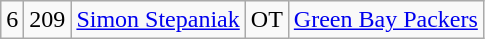<table class="wikitable" style="text-align:center">
<tr>
<td>6</td>
<td>209</td>
<td><a href='#'>Simon Stepaniak</a></td>
<td>OT</td>
<td><a href='#'>Green Bay Packers</a></td>
</tr>
</table>
